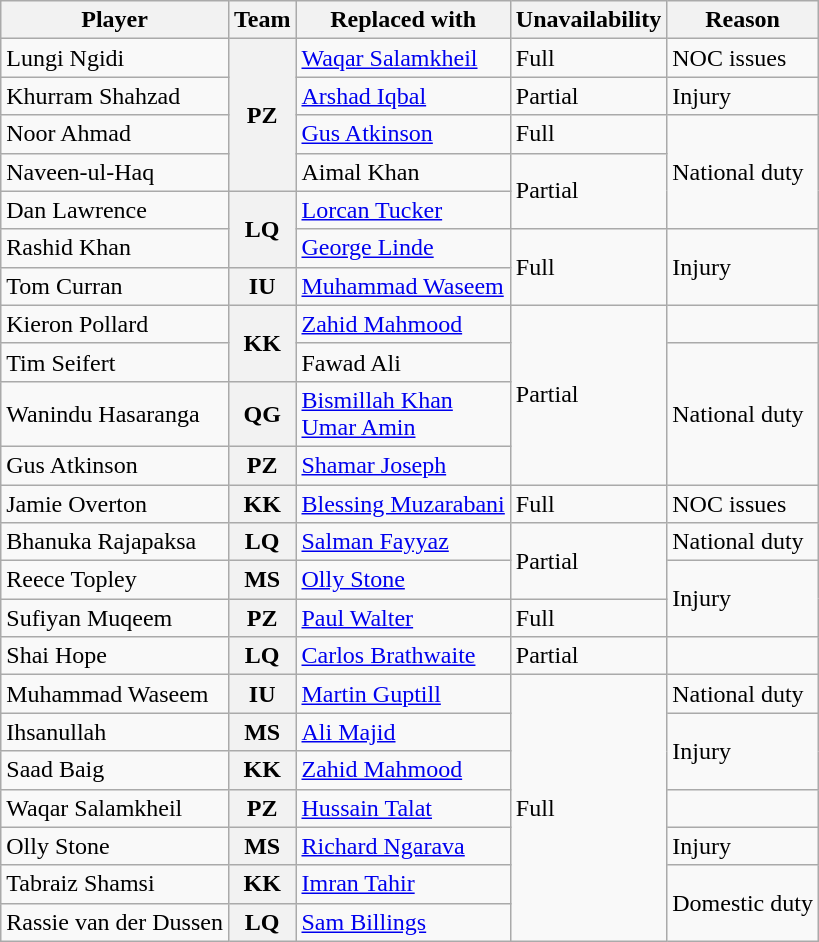<table class="wikitable">
<tr>
<th>Player</th>
<th>Team</th>
<th>Replaced with</th>
<th>Unavailability</th>
<th>Reason</th>
</tr>
<tr>
<td>Lungi Ngidi</td>
<th rowspan=4>PZ</th>
<td><a href='#'>Waqar Salamkheil</a></td>
<td>Full</td>
<td>NOC issues</td>
</tr>
<tr>
<td>Khurram Shahzad</td>
<td><a href='#'>Arshad Iqbal</a></td>
<td>Partial</td>
<td>Injury</td>
</tr>
<tr>
<td>Noor Ahmad</td>
<td><a href='#'>Gus Atkinson</a></td>
<td>Full</td>
<td rowspan=3>National duty</td>
</tr>
<tr>
<td>Naveen-ul-Haq</td>
<td>Aimal Khan</td>
<td rowspan=2>Partial</td>
</tr>
<tr>
<td>Dan Lawrence</td>
<th rowspan=2>LQ</th>
<td><a href='#'>Lorcan Tucker</a></td>
</tr>
<tr>
<td>Rashid Khan</td>
<td><a href='#'>George Linde</a></td>
<td rowspan=2>Full</td>
<td rowspan=2>Injury</td>
</tr>
<tr>
<td>Tom Curran</td>
<th>IU</th>
<td><a href='#'>Muhammad Waseem</a></td>
</tr>
<tr>
<td>Kieron Pollard</td>
<th rowspan=2>KK</th>
<td><a href='#'>Zahid Mahmood</a></td>
<td rowspan=4>Partial</td>
<td></td>
</tr>
<tr>
<td>Tim Seifert</td>
<td>Fawad Ali</td>
<td rowspan=3>National duty</td>
</tr>
<tr>
<td>Wanindu Hasaranga</td>
<th>QG</th>
<td><a href='#'>Bismillah Khan</a><br> <a href='#'>Umar Amin</a></td>
</tr>
<tr>
<td>Gus Atkinson</td>
<th>PZ</th>
<td><a href='#'>Shamar Joseph</a></td>
</tr>
<tr>
<td>Jamie Overton</td>
<th>KK</th>
<td><a href='#'>Blessing Muzarabani</a></td>
<td>Full</td>
<td>NOC issues</td>
</tr>
<tr>
<td>Bhanuka Rajapaksa</td>
<th>LQ</th>
<td><a href='#'>Salman Fayyaz</a></td>
<td rowspan=2>Partial</td>
<td>National duty</td>
</tr>
<tr>
<td>Reece Topley</td>
<th>MS</th>
<td><a href='#'>Olly Stone</a></td>
<td rowspan=2>Injury</td>
</tr>
<tr>
<td>Sufiyan Muqeem</td>
<th>PZ</th>
<td><a href='#'>Paul Walter</a></td>
<td>Full</td>
</tr>
<tr>
<td>Shai Hope</td>
<th>LQ</th>
<td><a href='#'>Carlos Brathwaite</a></td>
<td>Partial</td>
<td></td>
</tr>
<tr>
<td>Muhammad Waseem</td>
<th>IU</th>
<td><a href='#'>Martin Guptill</a></td>
<td rowspan=7>Full</td>
<td>National duty</td>
</tr>
<tr>
<td>Ihsanullah</td>
<th>MS</th>
<td><a href='#'>Ali Majid</a></td>
<td rowspan=2>Injury</td>
</tr>
<tr>
<td>Saad Baig</td>
<th>KK</th>
<td><a href='#'>Zahid Mahmood</a></td>
</tr>
<tr>
<td>Waqar Salamkheil</td>
<th>PZ</th>
<td><a href='#'>Hussain Talat</a></td>
<td></td>
</tr>
<tr>
<td>Olly Stone</td>
<th>MS</th>
<td><a href='#'>Richard Ngarava</a></td>
<td>Injury</td>
</tr>
<tr>
<td>Tabraiz Shamsi</td>
<th>KK</th>
<td><a href='#'>Imran Tahir</a></td>
<td rowspan=2>Domestic duty</td>
</tr>
<tr>
<td>Rassie van der Dussen</td>
<th>LQ</th>
<td><a href='#'>Sam Billings</a></td>
</tr>
</table>
